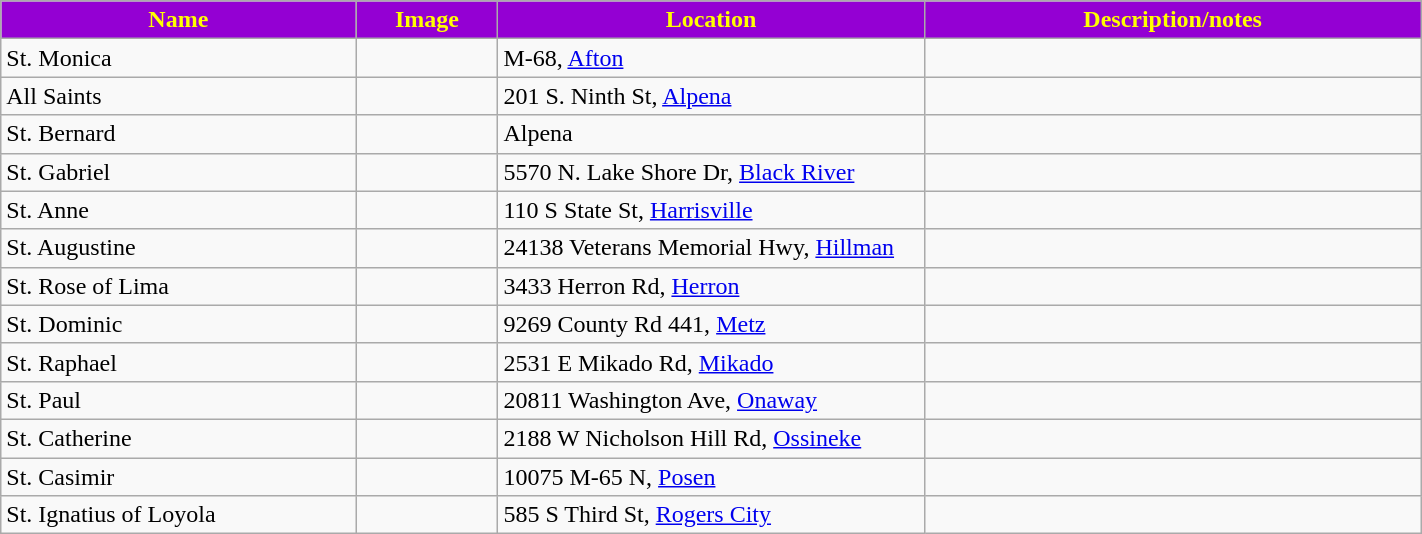<table class="wikitable sortable" style="width:75%">
<tr>
<th style="background:darkviolet; color:yellow;" width="25%"><strong>Name</strong></th>
<th style="background:darkviolet; color:yellow;" width="10%"><strong>Image</strong></th>
<th style="background:darkviolet; color:yellow;" width="30%"><strong>Location</strong></th>
<th style="background:darkviolet; color:yellow;" width="35%"><strong>Description/notes</strong></th>
</tr>
<tr>
<td>St. Monica</td>
<td></td>
<td>M-68, <a href='#'>Afton</a></td>
<td></td>
</tr>
<tr>
<td>All Saints</td>
<td></td>
<td>201 S. Ninth St, <a href='#'>Alpena</a></td>
<td></td>
</tr>
<tr>
<td>St. Bernard</td>
<td></td>
<td>Alpena</td>
<td></td>
</tr>
<tr>
<td>St. Gabriel</td>
<td></td>
<td>5570 N. Lake Shore Dr, <a href='#'>Black River</a></td>
<td></td>
</tr>
<tr>
<td>St. Anne</td>
<td></td>
<td>110 S State St, <a href='#'>Harrisville</a></td>
<td></td>
</tr>
<tr>
<td>St. Augustine</td>
<td></td>
<td>24138 Veterans Memorial Hwy, <a href='#'>Hillman</a></td>
<td></td>
</tr>
<tr>
<td>St. Rose of Lima</td>
<td></td>
<td>3433 Herron Rd, <a href='#'>Herron</a></td>
<td></td>
</tr>
<tr>
<td>St. Dominic</td>
<td></td>
<td>9269 County Rd 441, <a href='#'>Metz</a></td>
<td></td>
</tr>
<tr>
<td>St. Raphael</td>
<td></td>
<td>2531 E Mikado Rd, <a href='#'>Mikado</a></td>
<td></td>
</tr>
<tr>
<td>St. Paul</td>
<td></td>
<td>20811 Washington Ave, <a href='#'>Onaway</a></td>
<td></td>
</tr>
<tr>
<td>St. Catherine</td>
<td></td>
<td>2188 W Nicholson Hill Rd, <a href='#'>Ossineke</a></td>
<td></td>
</tr>
<tr>
<td>St. Casimir</td>
<td></td>
<td>10075 M-65 N, <a href='#'>Posen</a></td>
<td></td>
</tr>
<tr>
<td>St. Ignatius of Loyola</td>
<td></td>
<td>585 S Third St, <a href='#'>Rogers City</a></td>
<td></td>
</tr>
</table>
